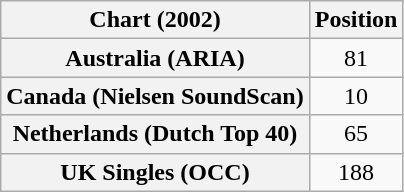<table class="wikitable plainrowheaders sortable">
<tr>
<th>Chart (2002)</th>
<th>Position</th>
</tr>
<tr>
<th scope="row">Australia (ARIA)</th>
<td align="center">81</td>
</tr>
<tr>
<th scope="row">Canada (Nielsen SoundScan)</th>
<td align=center>10</td>
</tr>
<tr>
<th scope="row">Netherlands (Dutch Top 40)</th>
<td align="center">65</td>
</tr>
<tr>
<th scope="row">UK Singles (OCC)</th>
<td align="center">188</td>
</tr>
</table>
